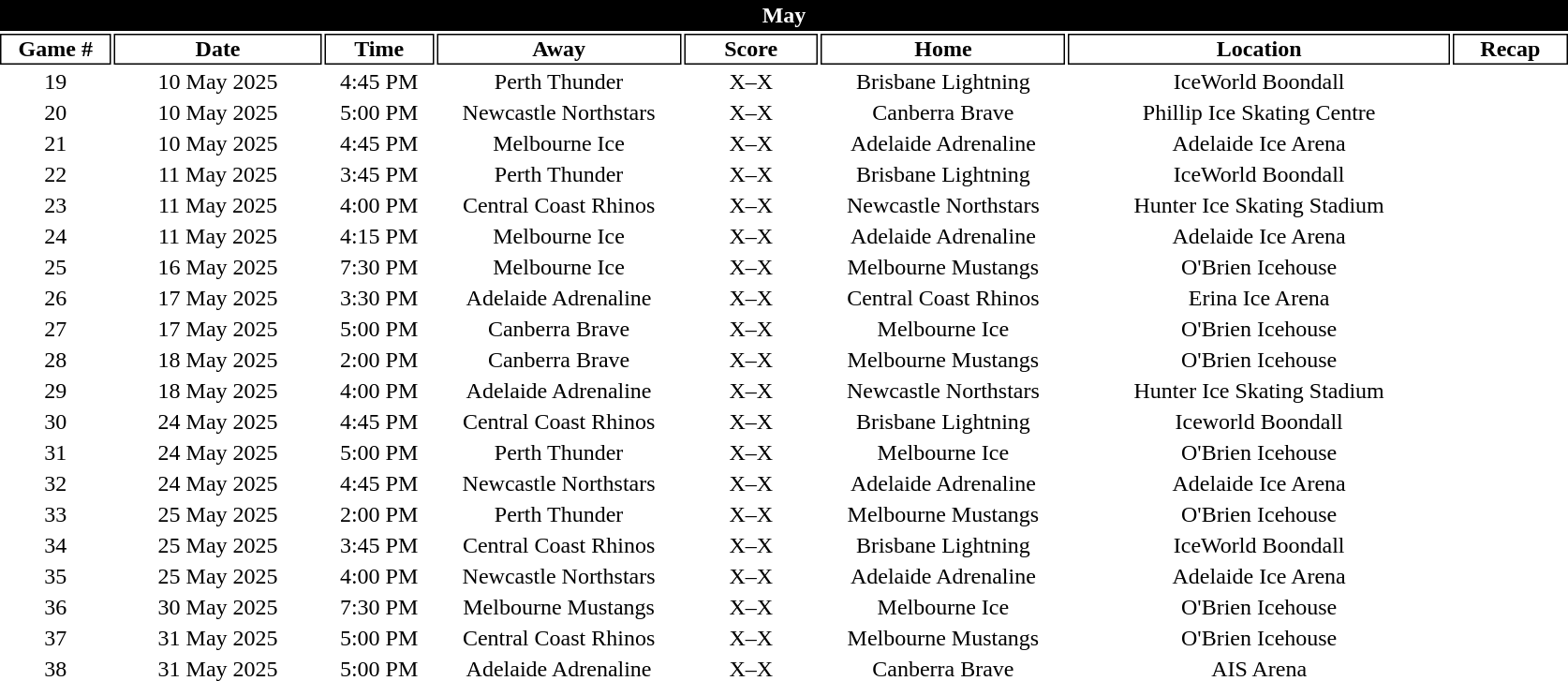<table class="toccolours" style="width:70em;text-align: center">
<tr>
<th colspan="8" style="background:#000000;color:white;border:#000000 1px solid">May</th>
</tr>
<tr>
<th style="background:#FFFFFF;color:black;border:#000000 1px solid; width: 40px">Game #</th>
<th style="background:#FFFFFF;color:black;border:#000000 1px solid; width: 80px">Date</th>
<th style="background:#FFFFFF;color:black;border:#000000 1px solid; width: 40px">Time</th>
<th style="background:#FFFFFF;color:black;border:#000000 1px solid; width: 95px">Away</th>
<th style="background:#FFFFFF;color:black;border:#000000 1px solid; width: 50px">Score</th>
<th style="background:#FFFFFF;color:black;border:#000000 1px solid; width: 95px">Home</th>
<th style="background:#FFFFFF;color:black;border:#000000 1px solid; width: 150px">Location</th>
<th style="background:#FFFFFF;color:black;border:#000000 1px solid; width: 40px">Recap</th>
</tr>
<tr>
<td>19</td>
<td>10 May 2025</td>
<td>4:45 PM</td>
<td>Perth Thunder</td>
<td>X–X</td>
<td>Brisbane Lightning</td>
<td>IceWorld Boondall</td>
</tr>
<tr>
<td>20</td>
<td>10 May 2025</td>
<td>5:00 PM</td>
<td>Newcastle Northstars</td>
<td>X–X</td>
<td>Canberra Brave</td>
<td>Phillip Ice Skating Centre</td>
</tr>
<tr>
<td>21</td>
<td>10 May 2025</td>
<td>4:45 PM</td>
<td>Melbourne Ice</td>
<td>X–X</td>
<td>Adelaide Adrenaline</td>
<td>Adelaide Ice Arena</td>
</tr>
<tr>
<td>22</td>
<td>11 May 2025</td>
<td>3:45 PM</td>
<td>Perth Thunder</td>
<td>X–X</td>
<td>Brisbane Lightning</td>
<td>IceWorld Boondall</td>
</tr>
<tr>
<td>23</td>
<td>11 May 2025</td>
<td>4:00 PM</td>
<td>Central Coast Rhinos</td>
<td>X–X</td>
<td>Newcastle Northstars</td>
<td>Hunter Ice Skating Stadium</td>
</tr>
<tr>
<td>24</td>
<td>11 May 2025</td>
<td>4:15 PM</td>
<td>Melbourne Ice</td>
<td>X–X</td>
<td>Adelaide Adrenaline</td>
<td>Adelaide Ice Arena</td>
</tr>
<tr>
<td>25</td>
<td>16 May 2025</td>
<td>7:30 PM</td>
<td>Melbourne Ice</td>
<td>X–X</td>
<td>Melbourne Mustangs</td>
<td>O'Brien Icehouse</td>
</tr>
<tr>
<td>26</td>
<td>17 May 2025</td>
<td>3:30 PM</td>
<td>Adelaide Adrenaline</td>
<td>X–X</td>
<td>Central Coast Rhinos</td>
<td>Erina Ice Arena</td>
</tr>
<tr>
<td>27</td>
<td>17 May 2025</td>
<td>5:00 PM</td>
<td>Canberra Brave</td>
<td>X–X</td>
<td>Melbourne Ice</td>
<td>O'Brien Icehouse</td>
</tr>
<tr>
<td>28</td>
<td>18 May 2025</td>
<td>2:00 PM</td>
<td>Canberra Brave</td>
<td>X–X</td>
<td>Melbourne Mustangs</td>
<td>O'Brien Icehouse</td>
</tr>
<tr>
<td>29</td>
<td>18 May 2025</td>
<td>4:00 PM</td>
<td>Adelaide Adrenaline</td>
<td>X–X</td>
<td>Newcastle Northstars</td>
<td>Hunter Ice Skating Stadium</td>
</tr>
<tr>
<td>30</td>
<td>24 May 2025</td>
<td>4:45 PM</td>
<td>Central Coast Rhinos</td>
<td>X–X</td>
<td>Brisbane Lightning</td>
<td>Iceworld Boondall</td>
</tr>
<tr>
<td>31</td>
<td>24 May 2025</td>
<td>5:00 PM</td>
<td>Perth Thunder</td>
<td>X–X</td>
<td>Melbourne Ice</td>
<td>O'Brien Icehouse</td>
</tr>
<tr>
<td>32</td>
<td>24 May 2025</td>
<td>4:45 PM</td>
<td>Newcastle Northstars</td>
<td>X–X</td>
<td>Adelaide Adrenaline</td>
<td>Adelaide Ice Arena</td>
</tr>
<tr>
<td>33</td>
<td>25 May 2025</td>
<td>2:00 PM</td>
<td>Perth Thunder</td>
<td>X–X</td>
<td>Melbourne Mustangs</td>
<td>O'Brien Icehouse</td>
</tr>
<tr>
<td>34</td>
<td>25 May 2025</td>
<td>3:45 PM</td>
<td>Central Coast Rhinos</td>
<td>X–X</td>
<td>Brisbane Lightning</td>
<td>IceWorld Boondall</td>
</tr>
<tr>
<td>35</td>
<td>25 May 2025</td>
<td>4:00 PM</td>
<td>Newcastle Northstars</td>
<td>X–X</td>
<td>Adelaide Adrenaline</td>
<td>Adelaide Ice Arena</td>
</tr>
<tr>
<td>36</td>
<td>30 May 2025</td>
<td>7:30 PM</td>
<td>Melbourne Mustangs</td>
<td>X–X</td>
<td>Melbourne Ice</td>
<td>O'Brien Icehouse</td>
</tr>
<tr>
<td>37</td>
<td>31 May 2025</td>
<td>5:00 PM</td>
<td>Central Coast Rhinos</td>
<td>X–X</td>
<td>Melbourne Mustangs</td>
<td>O'Brien Icehouse</td>
</tr>
<tr>
<td>38</td>
<td>31 May 2025</td>
<td>5:00 PM</td>
<td>Adelaide Adrenaline</td>
<td>X–X</td>
<td>Canberra Brave</td>
<td>AIS Arena</td>
</tr>
<tr>
</tr>
</table>
